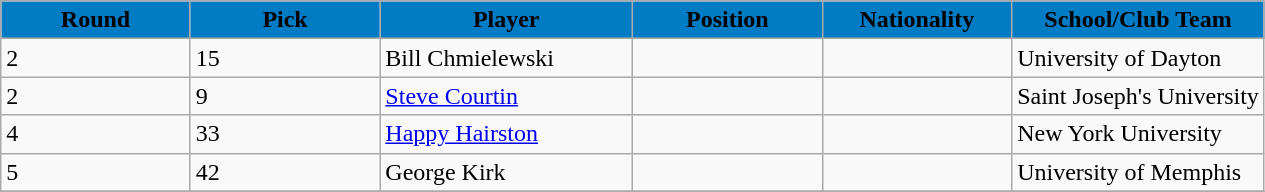<table class="wikitable sortable sortable">
<tr>
<th style="background:#007CC5;" width="15%">Round</th>
<th style="background:#007CC5;" width="15%">Pick</th>
<th style="background:#007CC5;" width="20%">Player</th>
<th style="background:#007CC5;" width="15%">Position</th>
<th style="background:#007CC5;" width="15%">Nationality</th>
<th style="background:#007CC5;" width="20%">School/Club Team</th>
</tr>
<tr>
<td>2</td>
<td>15</td>
<td>Bill Chmielewski</td>
<td></td>
<td></td>
<td>University of Dayton</td>
</tr>
<tr>
<td>2</td>
<td>9</td>
<td><a href='#'>Steve Courtin</a></td>
<td></td>
<td></td>
<td>Saint Joseph's University</td>
</tr>
<tr>
<td>4</td>
<td>33</td>
<td><a href='#'>Happy Hairston</a></td>
<td></td>
<td></td>
<td>New York University</td>
</tr>
<tr>
<td>5</td>
<td>42</td>
<td>George Kirk</td>
<td></td>
<td></td>
<td>University of Memphis</td>
</tr>
<tr>
</tr>
</table>
